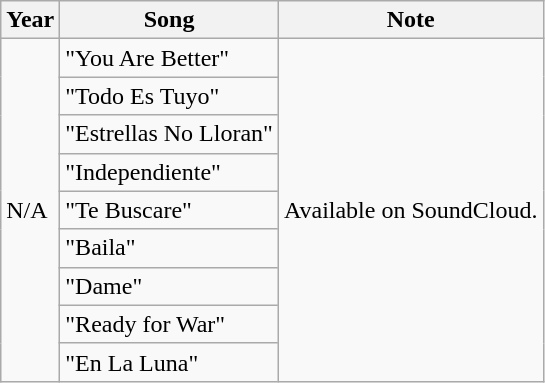<table class="wikitable">
<tr>
<th>Year</th>
<th>Song</th>
<th>Note</th>
</tr>
<tr>
<td rowspan="9">N/A</td>
<td>"You Are Better"</td>
<td rowspan="9">Available on SoundCloud.</td>
</tr>
<tr>
<td>"Todo Es Tuyo"</td>
</tr>
<tr>
<td>"Estrellas No Lloran"</td>
</tr>
<tr>
<td>"Independiente"</td>
</tr>
<tr>
<td>"Te Buscare"</td>
</tr>
<tr>
<td>"Baila"</td>
</tr>
<tr>
<td>"Dame"</td>
</tr>
<tr>
<td>"Ready for War"</td>
</tr>
<tr>
<td>"En La Luna"</td>
</tr>
</table>
